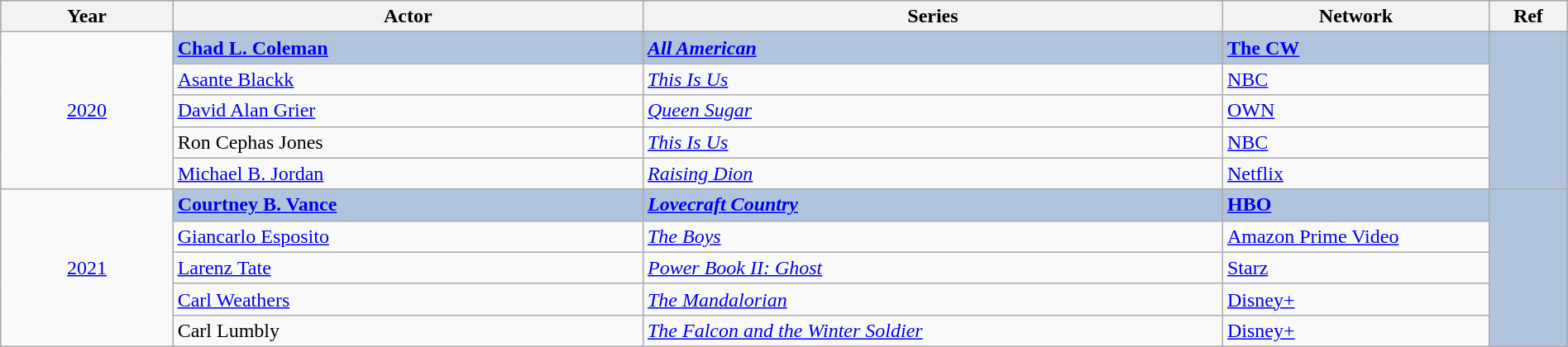<table class="wikitable" style="width:100%;">
<tr style="background:#bebebe;">
<th style="width:11%;">Year</th>
<th style="width:30%;">Actor</th>
<th style="width:37%;">Series</th>
<th style="width:17%;">Network</th>
<th style="width:5%;">Ref</th>
</tr>
<tr>
<td rowspan="6" align="center"><a href='#'>2020</a></td>
</tr>
<tr style="background:#B0C4DE">
<td><strong><a href='#'>Chad L. Coleman</a></strong></td>
<td><strong><em><a href='#'>All American</a></em></strong></td>
<td><strong><a href='#'>The CW</a></strong></td>
<td rowspan="6" align="center"></td>
</tr>
<tr>
<td><a href='#'>Asante Blackk</a></td>
<td><em><a href='#'>This Is Us</a></em></td>
<td><a href='#'>NBC</a></td>
</tr>
<tr>
<td><a href='#'>David Alan Grier</a></td>
<td><em><a href='#'>Queen Sugar</a></em></td>
<td><a href='#'>OWN</a></td>
</tr>
<tr>
<td>Ron Cephas Jones</td>
<td><em><a href='#'>This Is Us</a></em></td>
<td><a href='#'>NBC</a></td>
</tr>
<tr>
<td><a href='#'>Michael B. Jordan</a></td>
<td><em><a href='#'>Raising Dion</a></em></td>
<td><a href='#'>Netflix</a></td>
</tr>
<tr>
<td rowspan="7" align="center"><a href='#'>2021</a></td>
</tr>
<tr style="background:#B0C4DE">
<td><strong><a href='#'>Courtney B. Vance</a></strong></td>
<td><strong><em><a href='#'>Lovecraft Country</a></em></strong></td>
<td><strong><a href='#'>HBO</a></strong></td>
<td rowspan="6" align="center"></td>
</tr>
<tr>
<td><a href='#'>Giancarlo Esposito</a></td>
<td><em><a href='#'>The Boys</a></em></td>
<td><a href='#'>Amazon Prime Video</a></td>
</tr>
<tr>
<td><a href='#'>Larenz Tate</a></td>
<td><em><a href='#'>Power Book II: Ghost</a></em></td>
<td><a href='#'>Starz</a></td>
</tr>
<tr>
<td><a href='#'>Carl Weathers</a></td>
<td><em><a href='#'>The Mandalorian</a></em></td>
<td><a href='#'>Disney+</a></td>
</tr>
<tr>
<td>Carl Lumbly</td>
<td><em><a href='#'>The Falcon and the Winter Soldier</a></em></td>
<td><a href='#'>Disney+</a></td>
</tr>
</table>
